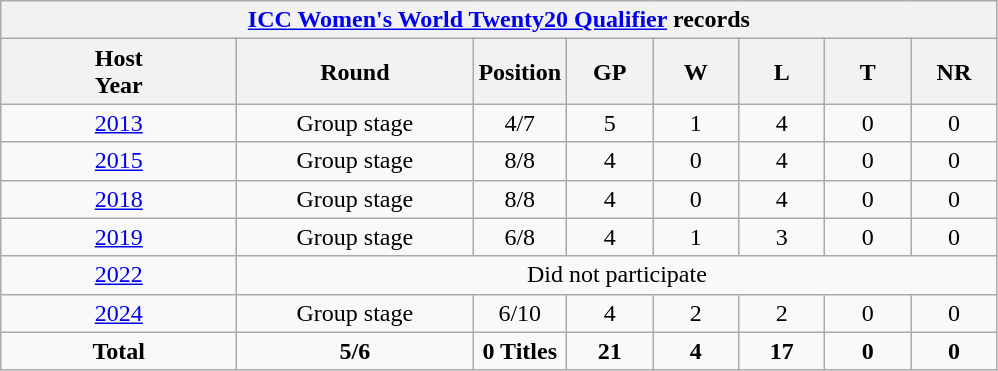<table class="wikitable" style="text-align: center; width=900px;">
<tr>
<th colspan=9><a href='#'>ICC Women's World Twenty20 Qualifier</a> records</th>
</tr>
<tr>
<th width=150>Host<br>Year</th>
<th width=150>Round</th>
<th width=50>Position</th>
<th width=50>GP</th>
<th width=50>W</th>
<th width=50>L</th>
<th width=50>T</th>
<th width=50>NR</th>
</tr>
<tr>
<td> <a href='#'>2013</a></td>
<td>Group stage</td>
<td>4/7</td>
<td>5</td>
<td>1</td>
<td>4</td>
<td>0</td>
<td>0</td>
</tr>
<tr>
<td> <a href='#'>2015</a></td>
<td>Group stage</td>
<td>8/8</td>
<td>4</td>
<td>0</td>
<td>4</td>
<td>0</td>
<td>0</td>
</tr>
<tr>
<td> <a href='#'>2018</a></td>
<td>Group stage</td>
<td>8/8</td>
<td>4</td>
<td>0</td>
<td>4</td>
<td>0</td>
<td>0</td>
</tr>
<tr>
<td> <a href='#'>2019</a></td>
<td>Group stage</td>
<td>6/8</td>
<td>4</td>
<td>1</td>
<td>3</td>
<td>0</td>
<td>0</td>
</tr>
<tr>
<td> <a href='#'>2022</a></td>
<td colspan=8>Did not participate</td>
</tr>
<tr>
<td> <a href='#'>2024</a></td>
<td>Group stage</td>
<td>6/10</td>
<td>4</td>
<td>2</td>
<td>2</td>
<td>0</td>
<td>0</td>
</tr>
<tr>
<td><strong>Total</strong></td>
<td><strong>5/6</strong></td>
<td><strong>0 Titles</strong></td>
<td><strong>21</strong></td>
<td><strong>4</strong></td>
<td><strong>17</strong></td>
<td><strong>0</strong></td>
<td><strong>0</strong></td>
</tr>
</table>
